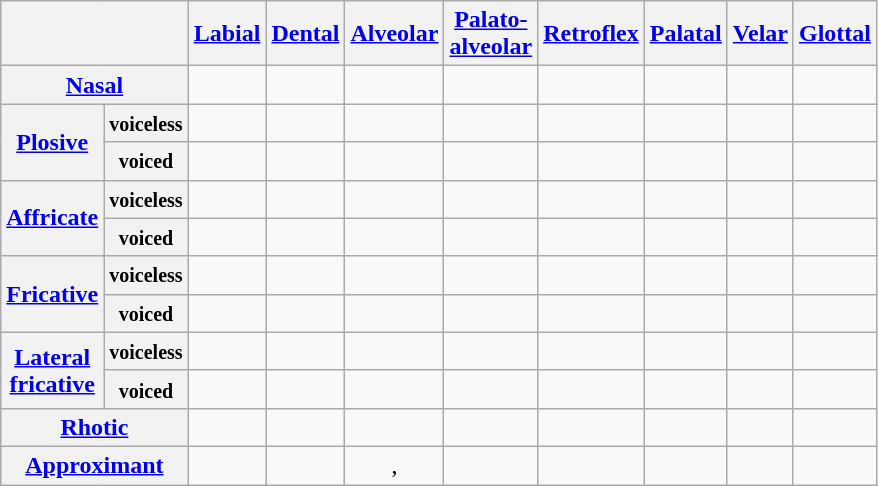<table class="wikitable" style="text-align:center;">
<tr>
<th colspan="2"></th>
<th><a href='#'>Labial</a></th>
<th><a href='#'>Dental</a></th>
<th><a href='#'>Alveolar</a></th>
<th><a href='#'>Palato-<br>alveolar</a></th>
<th><a href='#'>Retroflex</a></th>
<th><a href='#'>Palatal</a></th>
<th><a href='#'>Velar</a></th>
<th><a href='#'>Glottal</a></th>
</tr>
<tr>
<th colspan="2"><a href='#'>Nasal</a></th>
<td></td>
<td></td>
<td></td>
<td></td>
<td></td>
<td></td>
<td></td>
<td></td>
</tr>
<tr>
<th rowspan="2"><a href='#'>Plosive</a></th>
<th><small>voiceless</small></th>
<td></td>
<td></td>
<td></td>
<td></td>
<td></td>
<td></td>
<td></td>
<td></td>
</tr>
<tr>
<th><small>voiced</small></th>
<td></td>
<td></td>
<td></td>
<td></td>
<td></td>
<td></td>
<td></td>
<td></td>
</tr>
<tr>
<th rowspan="2"><a href='#'>Affricate</a></th>
<th><small>voiceless</small></th>
<td></td>
<td></td>
<td></td>
<td></td>
<td></td>
<td></td>
<td></td>
<td></td>
</tr>
<tr>
<th><small>voiced</small></th>
<td></td>
<td></td>
<td></td>
<td></td>
<td></td>
<td></td>
<td></td>
<td></td>
</tr>
<tr>
<th rowspan="2"><a href='#'>Fricative</a></th>
<th><small>voiceless</small></th>
<td></td>
<td></td>
<td></td>
<td></td>
<td></td>
<td></td>
<td></td>
<td></td>
</tr>
<tr>
<th><small>voiced</small></th>
<td></td>
<td></td>
<td></td>
<td></td>
<td></td>
<td></td>
<td></td>
<td></td>
</tr>
<tr>
<th rowspan="2"><a href='#'>Lateral<br>fricative</a></th>
<th><small>voiceless</small></th>
<td></td>
<td></td>
<td></td>
<td></td>
<td></td>
<td></td>
<td></td>
<td></td>
</tr>
<tr>
<th><small>voiced</small></th>
<td></td>
<td></td>
<td></td>
<td></td>
<td></td>
<td></td>
<td></td>
<td></td>
</tr>
<tr>
<th colspan="2"><a href='#'>Rhotic</a></th>
<td></td>
<td></td>
<td></td>
<td></td>
<td></td>
<td></td>
<td></td>
<td></td>
</tr>
<tr>
<th colspan="2"><a href='#'>Approximant</a></th>
<td></td>
<td></td>
<td>, </td>
<td></td>
<td></td>
<td></td>
<td></td>
<td></td>
</tr>
</table>
